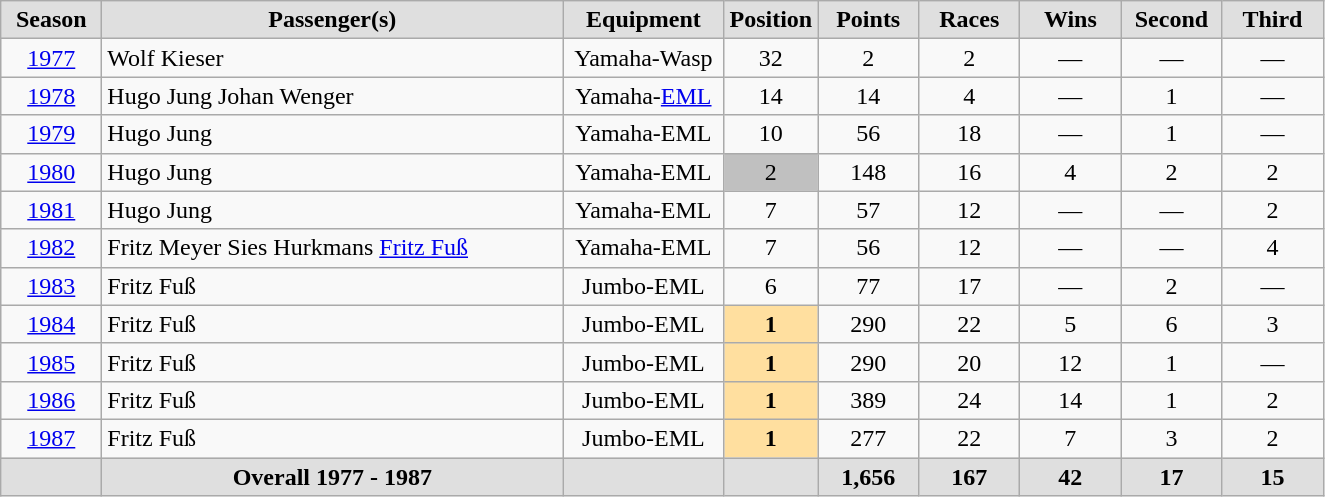<table class="wikitable">
<tr align="center" style="background:#dfdfdf;">
<td width="60"><strong>Season</strong></td>
<td width="300"><strong>Passenger(s)</strong></td>
<td width="100"><strong>Equipment</strong></td>
<td width="30"><strong>Position</strong></td>
<td width="60"><strong>Points</strong></td>
<td width="60"><strong>Races</strong></td>
<td width="60"><strong>Wins</strong></td>
<td width="60"><strong>Second</strong></td>
<td width="60"><strong>Third</strong></td>
</tr>
<tr align="center">
<td><a href='#'>1977</a></td>
<td align="left">Wolf Kieser</td>
<td>Yamaha-Wasp</td>
<td>32</td>
<td>2</td>
<td>2</td>
<td>—</td>
<td>—</td>
<td>—</td>
</tr>
<tr align="center">
<td><a href='#'>1978</a></td>
<td align="left">Hugo Jung  Johan Wenger</td>
<td>Yamaha-<a href='#'>EML</a></td>
<td>14</td>
<td>14</td>
<td>4</td>
<td>—</td>
<td>1</td>
<td>—</td>
</tr>
<tr align="center">
<td><a href='#'>1979</a></td>
<td align="left">Hugo Jung</td>
<td>Yamaha-EML</td>
<td>10</td>
<td>56</td>
<td>18</td>
<td>—</td>
<td>1</td>
<td>—</td>
</tr>
<tr align="center">
<td><a href='#'>1980</a></td>
<td align="left">Hugo Jung</td>
<td>Yamaha-EML</td>
<td style="background:silver;">2</td>
<td>148</td>
<td>16</td>
<td>4</td>
<td>2</td>
<td>2</td>
</tr>
<tr align="center">
<td><a href='#'>1981</a></td>
<td align="left">Hugo Jung</td>
<td>Yamaha-EML</td>
<td>7</td>
<td>57</td>
<td>12</td>
<td>—</td>
<td>—</td>
<td>2</td>
</tr>
<tr align="center">
<td><a href='#'>1982</a></td>
<td align="left">Fritz Meyer  Sies Hurkmans  <a href='#'>Fritz Fuß</a></td>
<td>Yamaha-EML</td>
<td>7</td>
<td>56</td>
<td>12</td>
<td>—</td>
<td>—</td>
<td>4</td>
</tr>
<tr align="center">
<td><a href='#'>1983</a></td>
<td align="left">Fritz Fuß</td>
<td>Jumbo-EML</td>
<td>6</td>
<td>77</td>
<td>17</td>
<td>—</td>
<td>2</td>
<td>—</td>
</tr>
<tr align="center">
<td><a href='#'>1984</a></td>
<td align="left">Fritz Fuß</td>
<td>Jumbo-EML</td>
<td style="background:#ffdf9f;"><strong>1</strong></td>
<td>290</td>
<td>22</td>
<td>5</td>
<td>6</td>
<td>3</td>
</tr>
<tr align="center">
<td><a href='#'>1985</a></td>
<td align="left">Fritz Fuß</td>
<td>Jumbo-EML</td>
<td style="background:#ffdf9f;"><strong>1</strong></td>
<td>290</td>
<td>20</td>
<td>12</td>
<td>1</td>
<td>—</td>
</tr>
<tr align="center">
<td><a href='#'>1986</a></td>
<td align="left">Fritz Fuß</td>
<td>Jumbo-EML</td>
<td style="background:#ffdf9f;"><strong>1</strong></td>
<td>389</td>
<td>24</td>
<td>14</td>
<td>1</td>
<td>2</td>
</tr>
<tr align="center">
<td><a href='#'>1987</a></td>
<td align="left">Fritz Fuß</td>
<td>Jumbo-EML</td>
<td style="background:#ffdf9f;"><strong>1</strong></td>
<td>277</td>
<td>22</td>
<td>7</td>
<td>3</td>
<td>2</td>
</tr>
<tr align="center" style="background:#dfdfdf;">
<td></td>
<td align="center"><strong>Overall 1977 - 1987</strong></td>
<td></td>
<td></td>
<td><strong>1,656</strong></td>
<td><strong>167</strong></td>
<td><strong>42</strong></td>
<td><strong>17</strong></td>
<td><strong>15</strong></td>
</tr>
</table>
